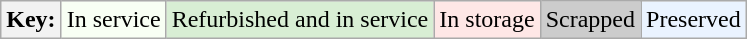<table class="wikitable">
<tr>
<th>Key:</th>
<td style="background-color:#f8fff4">In service</td>
<td style="background-color:#d8eed4">Refurbished and in service</td>
<td style="background-color:#fee7e6">In storage</td>
<td style="background-color:#cccccc">Scrapped</td>
<td style="background-color:#eaf3ff">Preserved</td>
</tr>
</table>
